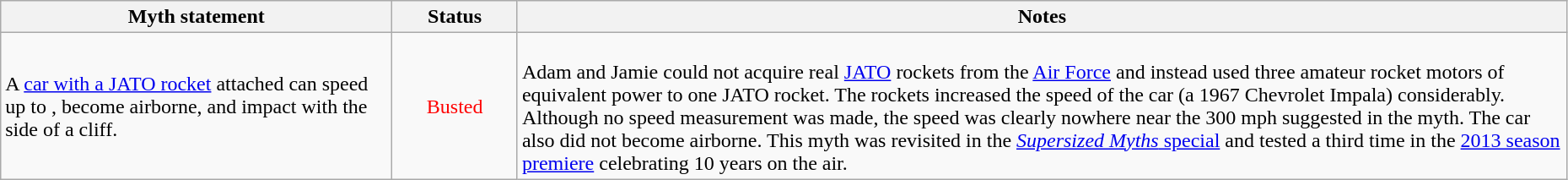<table class="wikitable" style="width:98%;">
<tr>
<th style="width:25%;">Myth statement</th>
<th style="width:8%;">Status</th>
<th style="width:67%;">Notes</th>
</tr>
<tr>
<td>A <a href='#'>car with a JATO rocket</a> attached can speed up to , become airborne, and impact with the side of a cliff.</td>
<td style="color:white; text-align:center; color:red;">Busted</td>
<td><br>Adam and Jamie could not acquire real <a href='#'>JATO</a> rockets from the <a href='#'>Air Force</a> and instead used three amateur rocket motors of equivalent power to one JATO rocket. The rockets increased the speed of the car (a 1967 Chevrolet Impala) considerably. Although no speed measurement was made, the speed was clearly nowhere near the 300 mph suggested in the myth. The car also did not become airborne. This myth was revisited in the <a href='#'><em>Supersized Myths</em> special</a> and tested a third time in the <a href='#'>2013 season premiere</a> celebrating 10 years on the air.</td>
</tr>
</table>
